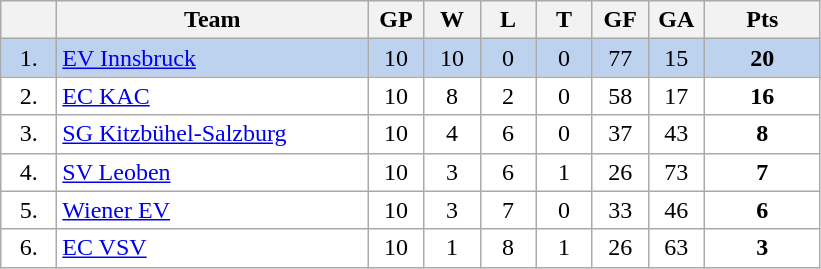<table class="wikitable">
<tr>
<th width="30"></th>
<th width="200">Team</th>
<th width="30">GP</th>
<th width="30">W</th>
<th width="30">L</th>
<th width="30">T</th>
<th width="30">GF</th>
<th width="30">GA</th>
<th width="70">Pts</th>
</tr>
<tr bgcolor="#BCD2EE" align="center">
<td>1.</td>
<td align="left"><a href='#'>EV Innsbruck</a></td>
<td>10</td>
<td>10</td>
<td>0</td>
<td>0</td>
<td>77</td>
<td>15</td>
<td><strong>20</strong></td>
</tr>
<tr bgcolor="#FFFFFF" align="center">
<td>2.</td>
<td align="left"><a href='#'>EC KAC</a></td>
<td>10</td>
<td>8</td>
<td>2</td>
<td>0</td>
<td>58</td>
<td>17</td>
<td><strong>16</strong></td>
</tr>
<tr bgcolor="#FFFFFF" align="center">
<td>3.</td>
<td align="left"><a href='#'>SG Kitzbühel-Salzburg</a></td>
<td>10</td>
<td>4</td>
<td>6</td>
<td>0</td>
<td>37</td>
<td>43</td>
<td><strong>8</strong></td>
</tr>
<tr bgcolor="#FFFFFF" align="center">
<td>4.</td>
<td align="left"><a href='#'>SV Leoben</a></td>
<td>10</td>
<td>3</td>
<td>6</td>
<td>1</td>
<td>26</td>
<td>73</td>
<td><strong>7</strong></td>
</tr>
<tr bgcolor="#FFFFFF" align="center">
<td>5.</td>
<td align="left"><a href='#'>Wiener EV</a></td>
<td>10</td>
<td>3</td>
<td>7</td>
<td>0</td>
<td>33</td>
<td>46</td>
<td><strong>6</strong></td>
</tr>
<tr bgcolor="#FFFFFF" align="center">
<td>6.</td>
<td align="left"><a href='#'>EC VSV</a></td>
<td>10</td>
<td>1</td>
<td>8</td>
<td>1</td>
<td>26</td>
<td>63</td>
<td><strong>3</strong></td>
</tr>
</table>
